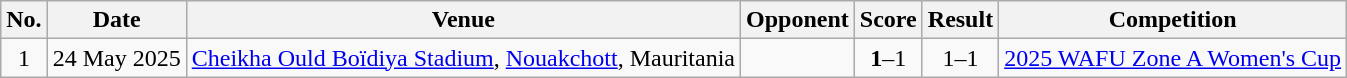<table class="wikitable sortable">
<tr>
<th scope="col">No.</th>
<th scope="col">Date</th>
<th scope="col">Venue</th>
<th scope="col">Opponent</th>
<th scope="col">Score</th>
<th scope="col">Result</th>
<th scope="col">Competition</th>
</tr>
<tr>
<td align="center">1</td>
<td>24 May 2025</td>
<td><a href='#'>Cheikha Ould Boïdiya Stadium</a>, <a href='#'>Nouakchott</a>, Mauritania</td>
<td></td>
<td align="center"><strong>1</strong>–1</td>
<td style="text-align:center">1–1</td>
<td><a href='#'>2025 WAFU Zone A Women's Cup</a></td>
</tr>
</table>
